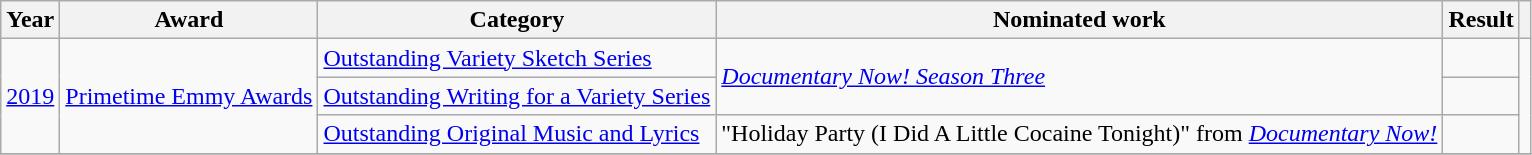<table class="wikitable">
<tr>
<th>Year</th>
<th>Award</th>
<th>Category</th>
<th>Nominated work</th>
<th>Result</th>
<th></th>
</tr>
<tr>
<td rowspan=3><a href='#'>2019</a></td>
<td rowspan=3><a href='#'>Primetime Emmy Awards</a></td>
<td><a href='#'>Outstanding Variety Sketch Series</a></td>
<td rowspan=2><em><a href='#'>Documentary Now! Season Three</a></em></td>
<td></td>
<td rowspan=3></td>
</tr>
<tr>
<td><a href='#'>Outstanding Writing for a Variety Series</a></td>
<td></td>
</tr>
<tr>
<td><a href='#'>Outstanding Original Music and Lyrics</a></td>
<td>"Holiday Party (I Did A Little Cocaine Tonight)" from <em><a href='#'>Documentary Now!</a></em></td>
<td></td>
</tr>
<tr>
</tr>
</table>
